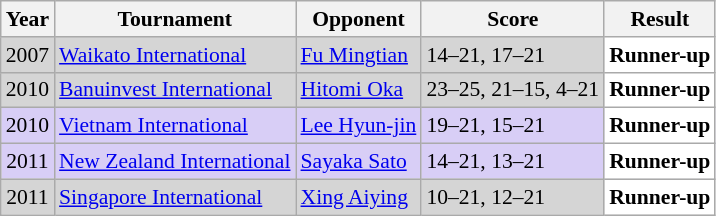<table class="sortable wikitable" style="font-size: 90%;">
<tr>
<th>Year</th>
<th>Tournament</th>
<th>Opponent</th>
<th>Score</th>
<th>Result</th>
</tr>
<tr style="background:#D5D5D5">
<td align="center">2007</td>
<td align="left"><a href='#'>Waikato International</a></td>
<td align="left"> <a href='#'>Fu Mingtian</a></td>
<td align="left">14–21, 17–21</td>
<td style="text-align:left; background:white"> <strong>Runner-up</strong></td>
</tr>
<tr style="background:#D5D5D5">
<td align="center">2010</td>
<td align="left"><a href='#'>Banuinvest International</a></td>
<td align="left"> <a href='#'>Hitomi Oka</a></td>
<td align="left">23–25, 21–15, 4–21</td>
<td style="text-align:left; background:white"> <strong>Runner-up</strong></td>
</tr>
<tr style="background:#D8CEF6">
<td align="center">2010</td>
<td align="left"><a href='#'>Vietnam International</a></td>
<td align="left"> <a href='#'>Lee Hyun-jin</a></td>
<td align="left">19–21, 15–21</td>
<td style="text-align:left; background:white"> <strong>Runner-up</strong></td>
</tr>
<tr style="background:#D8CEF6">
<td align="center">2011</td>
<td align="left"><a href='#'>New Zealand International</a></td>
<td align="left"> <a href='#'>Sayaka Sato</a></td>
<td align="left">14–21, 13–21</td>
<td style="text-align:left; background:white"> <strong>Runner-up</strong></td>
</tr>
<tr style="background:#D5D5D5">
<td align="center">2011</td>
<td align="left"><a href='#'>Singapore International</a></td>
<td align="left"> <a href='#'>Xing Aiying</a></td>
<td align="left">10–21, 12–21</td>
<td style="text-align:left; background:white"> <strong>Runner-up</strong></td>
</tr>
</table>
